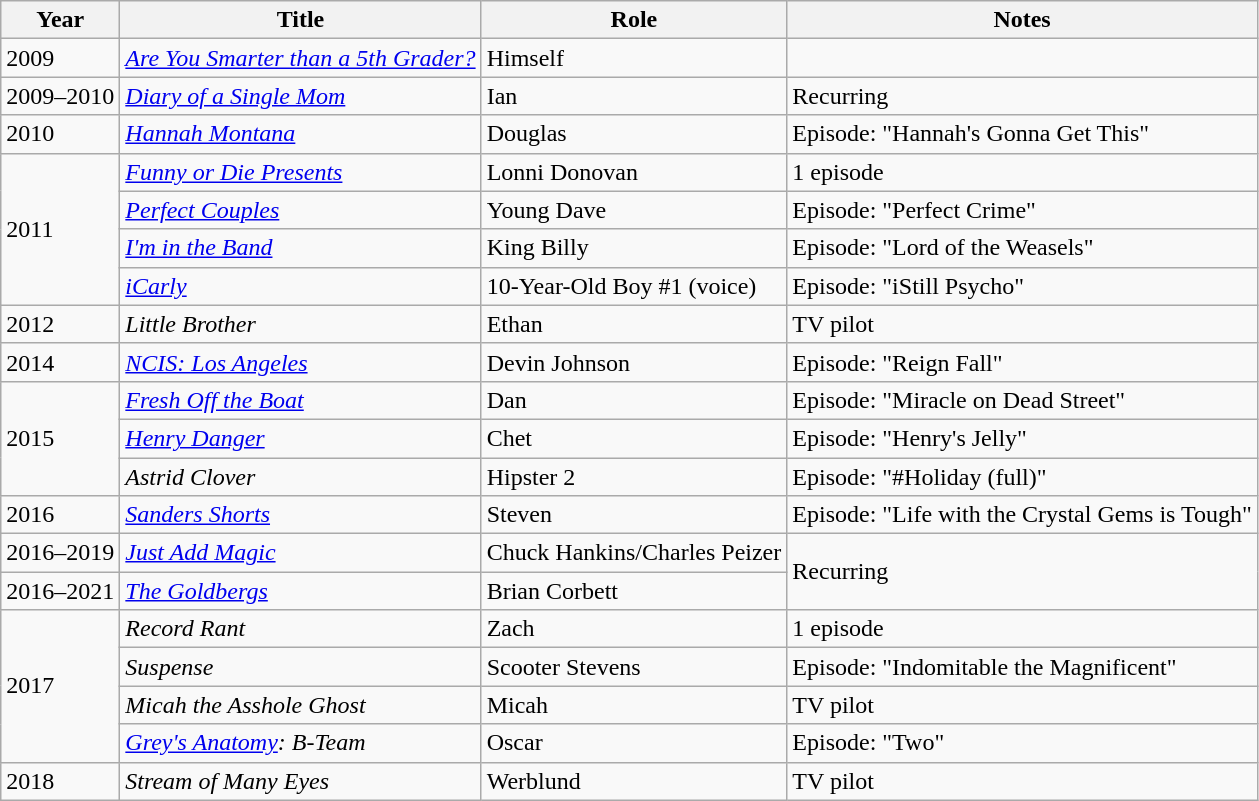<table class="wikitable sortable">
<tr>
<th>Year</th>
<th>Title</th>
<th>Role</th>
<th class="unsortable">Notes</th>
</tr>
<tr>
<td>2009</td>
<td><em><a href='#'>Are You Smarter than a 5th Grader?</a></em></td>
<td>Himself</td>
<td></td>
</tr>
<tr>
<td>2009–2010</td>
<td><em><a href='#'>Diary of a Single Mom</a></em></td>
<td>Ian</td>
<td>Recurring</td>
</tr>
<tr>
<td>2010</td>
<td><em><a href='#'>Hannah Montana</a></em></td>
<td>Douglas</td>
<td>Episode: "Hannah's Gonna Get This"</td>
</tr>
<tr>
<td rowspan=4>2011</td>
<td><em><a href='#'>Funny or Die Presents</a></em></td>
<td>Lonni Donovan</td>
<td>1 episode</td>
</tr>
<tr>
<td><em><a href='#'>Perfect Couples</a></em></td>
<td>Young Dave</td>
<td>Episode: "Perfect Crime"</td>
</tr>
<tr>
<td><em><a href='#'>I'm in the Band</a></em></td>
<td>King Billy</td>
<td>Episode: "Lord of the Weasels"</td>
</tr>
<tr>
<td><em><a href='#'>iCarly</a></em></td>
<td>10-Year-Old Boy #1 (voice)</td>
<td>Episode: "iStill Psycho"</td>
</tr>
<tr>
<td>2012</td>
<td><em>Little Brother</em></td>
<td>Ethan</td>
<td>TV pilot</td>
</tr>
<tr>
<td>2014</td>
<td><em><a href='#'>NCIS: Los Angeles</a></em></td>
<td>Devin Johnson</td>
<td>Episode: "Reign Fall"</td>
</tr>
<tr>
<td rowspan=3>2015</td>
<td><em><a href='#'>Fresh Off the Boat</a></em></td>
<td>Dan</td>
<td>Episode: "Miracle on Dead Street"</td>
</tr>
<tr>
<td><em><a href='#'>Henry Danger</a></em></td>
<td>Chet</td>
<td>Episode: "Henry's Jelly"</td>
</tr>
<tr>
<td><em>Astrid Clover</em></td>
<td>Hipster 2</td>
<td>Episode: "#Holiday (full)"</td>
</tr>
<tr>
<td>2016</td>
<td><em><a href='#'>Sanders Shorts</a></em></td>
<td>Steven</td>
<td>Episode: "Life with the Crystal Gems is Tough"</td>
</tr>
<tr>
<td>2016–2019</td>
<td><em><a href='#'>Just Add Magic</a></em></td>
<td>Chuck Hankins/Charles Peizer</td>
<td rowspan=2>Recurring</td>
</tr>
<tr>
<td>2016–2021</td>
<td><em><a href='#'>The Goldbergs</a></em></td>
<td>Brian Corbett</td>
</tr>
<tr>
<td rowspan=4>2017</td>
<td><em>Record Rant</em></td>
<td>Zach</td>
<td>1 episode</td>
</tr>
<tr>
<td><em>Suspense</em></td>
<td>Scooter Stevens</td>
<td>Episode: "Indomitable the Magnificent"</td>
</tr>
<tr>
<td><em>Micah the Asshole Ghost</em></td>
<td>Micah</td>
<td>TV pilot</td>
</tr>
<tr>
<td><em><a href='#'>Grey's Anatomy</a>: B-Team</em></td>
<td>Oscar</td>
<td>Episode: "Two"</td>
</tr>
<tr>
<td>2018</td>
<td><em>Stream of Many Eyes</em></td>
<td>Werblund</td>
<td>TV pilot</td>
</tr>
</table>
